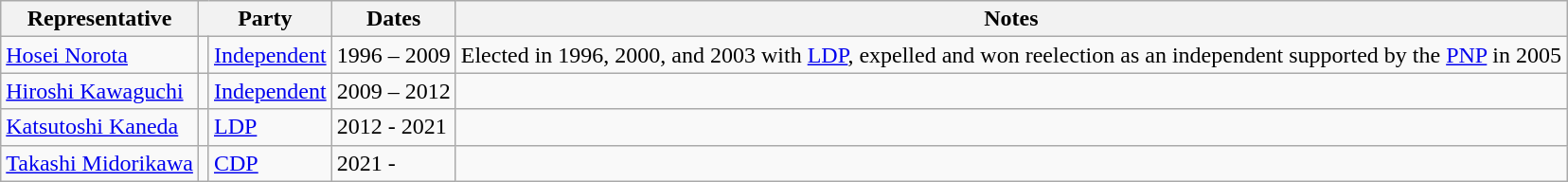<table class=wikitable>
<tr valign=bottom>
<th>Representative</th>
<th colspan="2">Party</th>
<th>Dates</th>
<th>Notes</th>
</tr>
<tr>
<td><a href='#'>Hosei Norota</a></td>
<td bgcolor=></td>
<td><a href='#'>Independent</a></td>
<td>1996 – 2009</td>
<td>Elected in 1996, 2000, and 2003 with <a href='#'>LDP</a>, expelled and won reelection as an independent supported by the <a href='#'>PNP</a> in 2005</td>
</tr>
<tr>
<td><a href='#'>Hiroshi Kawaguchi</a></td>
<td bgcolor=></td>
<td><a href='#'>Independent</a></td>
<td>2009 – 2012</td>
<td></td>
</tr>
<tr>
<td><a href='#'>Katsutoshi Kaneda</a></td>
<td bgcolor=></td>
<td><a href='#'>LDP</a></td>
<td>2012 - 2021</td>
<td></td>
</tr>
<tr>
<td><a href='#'>Takashi Midorikawa</a></td>
<td bgcolor=></td>
<td><a href='#'>CDP</a></td>
<td>2021 -</td>
<td></td>
</tr>
</table>
